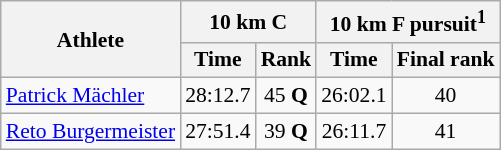<table class="wikitable" style="font-size:90%">
<tr>
<th rowspan=2>Athlete</th>
<th colspan=2>10 km C</th>
<th colspan=2>10 km F pursuit<sup>1</sup></th>
</tr>
<tr>
<th>Time</th>
<th>Rank</th>
<th>Time</th>
<th>Final rank</th>
</tr>
<tr>
<td><a href='#'>Patrick Mächler</a></td>
<td align=center>28:12.7</td>
<td align=center>45 <strong>Q</strong></td>
<td align=center>26:02.1</td>
<td align=center>40</td>
</tr>
<tr>
<td><a href='#'>Reto Burgermeister</a></td>
<td align=center>27:51.4</td>
<td align=center>39 <strong>Q</strong></td>
<td align=center>26:11.7</td>
<td align=center>41</td>
</tr>
</table>
